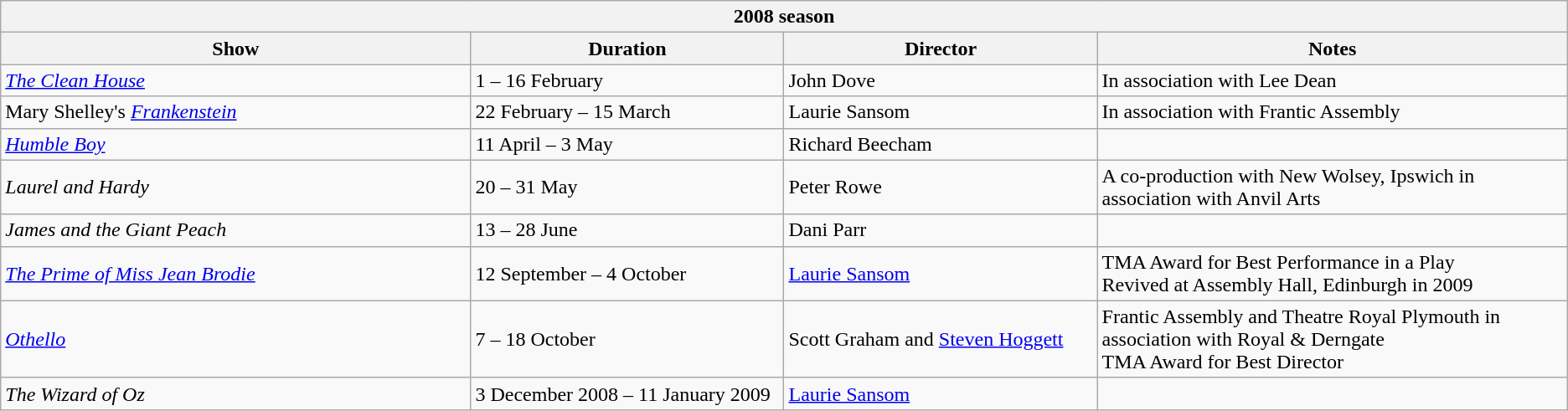<table class="wikitable collapsible autocollapse">
<tr>
<th colspan="4">2008 season</th>
</tr>
<tr>
<th width=30%>Show</th>
<th width=20%>Duration</th>
<th width=20%>Director</th>
<th width=30%>Notes</th>
</tr>
<tr>
<td><em><a href='#'>The Clean House</a></em></td>
<td>1 – 16 February</td>
<td>John Dove</td>
<td>In association with Lee Dean</td>
</tr>
<tr>
<td>Mary Shelley's <em><a href='#'>Frankenstein</a></em></td>
<td>22 February – 15 March</td>
<td>Laurie Sansom</td>
<td>In association with Frantic Assembly</td>
</tr>
<tr>
<td><em><a href='#'>Humble Boy</a></em></td>
<td>11 April – 3 May</td>
<td>Richard Beecham</td>
<td></td>
</tr>
<tr>
<td><em>Laurel and Hardy</em></td>
<td>20 – 31 May</td>
<td>Peter Rowe</td>
<td>A co-production with New Wolsey, Ipswich in association with Anvil Arts</td>
</tr>
<tr>
<td><em>James and the Giant Peach</em></td>
<td>13 – 28 June</td>
<td>Dani Parr</td>
<td></td>
</tr>
<tr>
<td><em><a href='#'>The Prime of Miss Jean Brodie</a></em></td>
<td>12 September – 4 October</td>
<td><a href='#'>Laurie Sansom</a></td>
<td>TMA Award for Best Performance in a Play<br>Revived at Assembly Hall, Edinburgh in 2009</td>
</tr>
<tr>
<td><em><a href='#'>Othello</a></em></td>
<td>7 – 18 October</td>
<td>Scott Graham and <a href='#'>Steven Hoggett</a></td>
<td>Frantic Assembly and Theatre Royal Plymouth in association with Royal & Derngate<br>TMA Award for Best Director</td>
</tr>
<tr>
<td><em>The Wizard of Oz</em></td>
<td>3 December 2008 – 11 January 2009</td>
<td><a href='#'>Laurie Sansom</a></td>
<td></td>
</tr>
</table>
